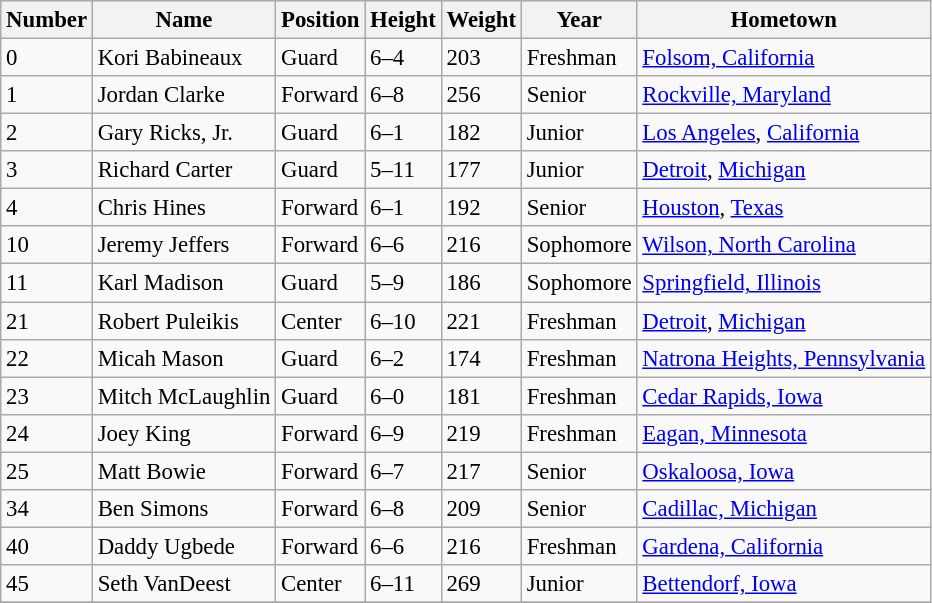<table class="wikitable" style="font-size: 95%;">
<tr>
<th>Number</th>
<th>Name</th>
<th>Position</th>
<th>Height</th>
<th>Weight</th>
<th>Year</th>
<th>Hometown</th>
</tr>
<tr>
<td>0</td>
<td>Kori Babineaux</td>
<td>Guard</td>
<td>6–4</td>
<td>203</td>
<td>Freshman</td>
<td><a href='#'>Folsom, California</a></td>
</tr>
<tr>
<td>1</td>
<td>Jordan Clarke</td>
<td>Forward</td>
<td>6–8</td>
<td>256</td>
<td>Senior</td>
<td><a href='#'>Rockville, Maryland</a></td>
</tr>
<tr>
<td>2</td>
<td>Gary Ricks, Jr.</td>
<td>Guard</td>
<td>6–1</td>
<td>182</td>
<td>Junior</td>
<td><a href='#'>Los Angeles</a>, <a href='#'>California</a></td>
</tr>
<tr>
<td>3</td>
<td>Richard Carter</td>
<td>Guard</td>
<td>5–11</td>
<td>177</td>
<td>Junior</td>
<td><a href='#'>Detroit</a>, <a href='#'>Michigan</a></td>
</tr>
<tr>
<td>4</td>
<td>Chris Hines</td>
<td>Forward</td>
<td>6–1</td>
<td>192</td>
<td>Senior</td>
<td><a href='#'>Houston</a>, <a href='#'>Texas</a></td>
</tr>
<tr>
<td>10</td>
<td>Jeremy Jeffers</td>
<td>Forward</td>
<td>6–6</td>
<td>216</td>
<td>Sophomore</td>
<td><a href='#'>Wilson, North Carolina</a></td>
</tr>
<tr>
<td>11</td>
<td>Karl Madison</td>
<td>Guard</td>
<td>5–9</td>
<td>186</td>
<td>Sophomore</td>
<td><a href='#'>Springfield, Illinois</a></td>
</tr>
<tr>
<td>21</td>
<td>Robert Puleikis</td>
<td>Center</td>
<td>6–10</td>
<td>221</td>
<td>Freshman</td>
<td><a href='#'>Detroit</a>, <a href='#'>Michigan</a></td>
</tr>
<tr>
<td>22</td>
<td>Micah Mason</td>
<td>Guard</td>
<td>6–2</td>
<td>174</td>
<td>Freshman</td>
<td><a href='#'>Natrona Heights, Pennsylvania</a></td>
</tr>
<tr>
<td>23</td>
<td>Mitch McLaughlin</td>
<td>Guard</td>
<td>6–0</td>
<td>181</td>
<td>Freshman</td>
<td><a href='#'>Cedar Rapids, Iowa</a></td>
</tr>
<tr>
<td>24</td>
<td>Joey King</td>
<td>Forward</td>
<td>6–9</td>
<td>219</td>
<td>Freshman</td>
<td><a href='#'>Eagan, Minnesota</a></td>
</tr>
<tr>
<td>25</td>
<td>Matt Bowie</td>
<td>Forward</td>
<td>6–7</td>
<td>217</td>
<td>Senior</td>
<td><a href='#'>Oskaloosa, Iowa</a></td>
</tr>
<tr>
<td>34</td>
<td>Ben Simons</td>
<td>Forward</td>
<td>6–8</td>
<td>209</td>
<td>Senior</td>
<td><a href='#'>Cadillac, Michigan</a></td>
</tr>
<tr>
<td>40</td>
<td>Daddy Ugbede</td>
<td>Forward</td>
<td>6–6</td>
<td>216</td>
<td>Freshman</td>
<td><a href='#'>Gardena, California</a></td>
</tr>
<tr>
<td>45</td>
<td>Seth VanDeest</td>
<td>Center</td>
<td>6–11</td>
<td>269</td>
<td>Junior</td>
<td><a href='#'>Bettendorf, Iowa</a></td>
</tr>
<tr>
</tr>
</table>
